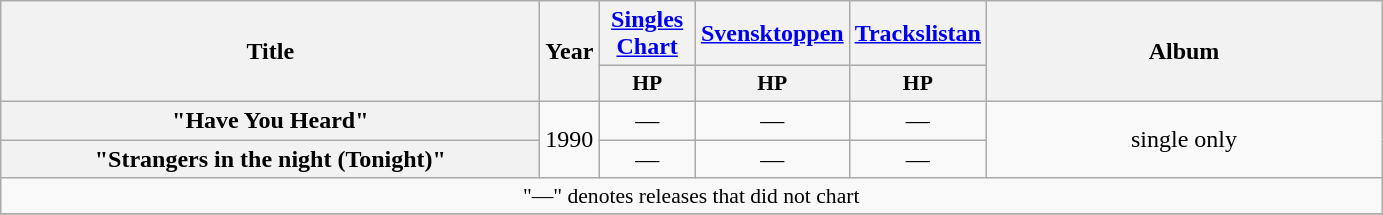<table class="wikitable plainrowheaders" style="text-align:center;" border="1">
<tr>
<th scope="col" rowspan="2" style="width:22em;">Title</th>
<th scope="col" rowspan="2">Year</th>
<th scope="col" colspan="1"><a href='#'>Singles Chart</a></th>
<th scope="col" colspan="1"><a href='#'>Svensktoppen</a></th>
<th scope="col" colspan="1"><a href='#'>Trackslistan</a></th>
<th scope="col" rowspan="2" style="width:16em;">Album</th>
</tr>
<tr>
<th scope="col" style="width:4em;font-size:90%;"><strong>HP</strong><br></th>
<th scope="col" style="width:4em;font-size:90%;"><strong>HP</strong><br></th>
<th scope="col" style="width:4em;font-size:90%;"><strong>HP</strong><br></th>
</tr>
<tr>
<th scope="row">"Have You Heard"</th>
<td rowspan="2">1990</td>
<td>—</td>
<td>—</td>
<td>—</td>
<td rowspan="2">single only</td>
</tr>
<tr>
<th scope="row">"Strangers in the night (Tonight)"</th>
<td>—</td>
<td>—</td>
<td>—</td>
</tr>
<tr>
<td colspan="8" style="font-size:90%">"—" denotes releases that did not chart</td>
</tr>
<tr>
</tr>
</table>
